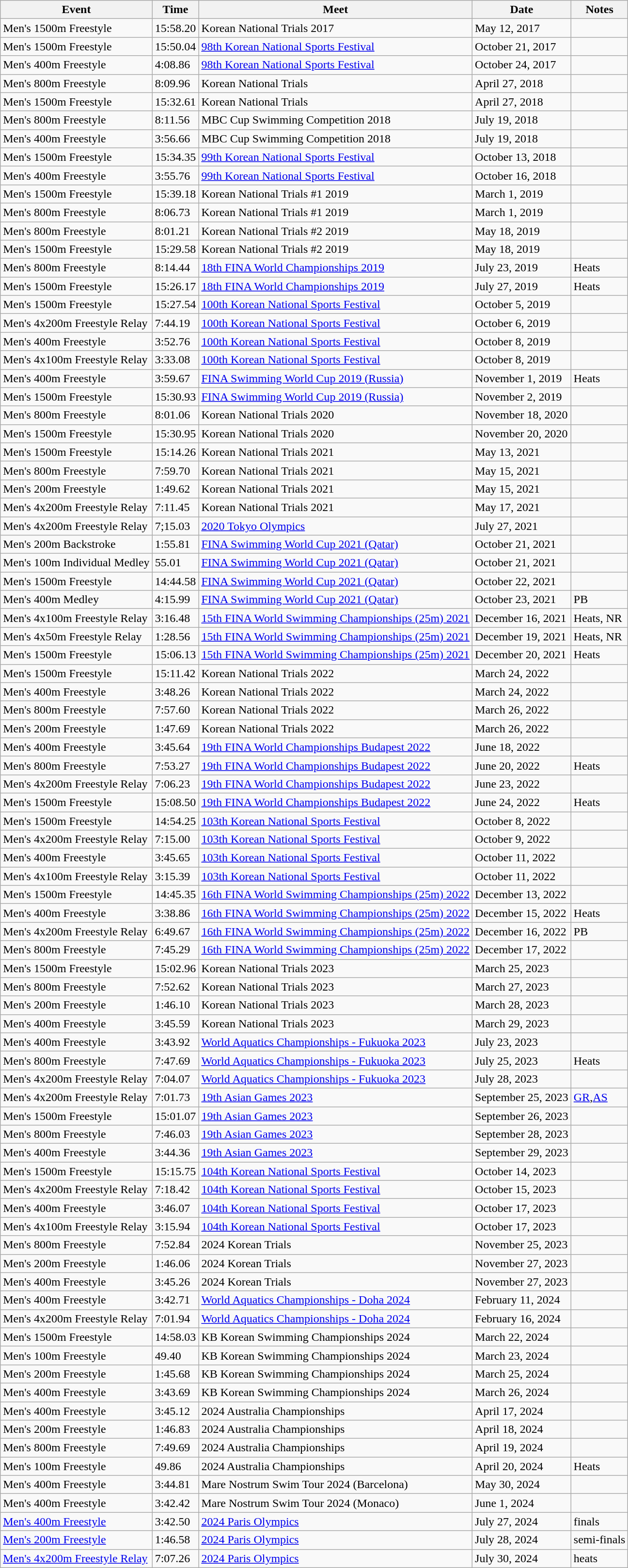<table class="wikitable">
<tr>
<th>Event</th>
<th>Time</th>
<th>Meet</th>
<th>Date</th>
<th>Notes</th>
</tr>
<tr>
<td>Men's 1500m Freestyle</td>
<td>15:58.20</td>
<td>Korean National Trials 2017</td>
<td>May 12, 2017</td>
<td></td>
</tr>
<tr>
<td>Men's 1500m Freestyle</td>
<td>15:50.04</td>
<td><a href='#'>98th Korean National Sports Festival</a></td>
<td>October 21, 2017</td>
<td></td>
</tr>
<tr>
<td>Men's 400m Freestyle</td>
<td>4:08.86</td>
<td><a href='#'>98th Korean National Sports Festival</a></td>
<td>October 24, 2017</td>
<td></td>
</tr>
<tr>
<td>Men's 800m Freestyle</td>
<td>8:09.96</td>
<td>Korean National Trials</td>
<td>April 27, 2018</td>
<td></td>
</tr>
<tr>
<td>Men's 1500m Freestyle</td>
<td>15:32.61</td>
<td>Korean National Trials</td>
<td>April 27, 2018</td>
<td></td>
</tr>
<tr>
<td>Men's 800m Freestyle</td>
<td>8:11.56</td>
<td>MBC Cup Swimming Competition 2018</td>
<td>July 19, 2018</td>
<td></td>
</tr>
<tr>
<td>Men's 400m Freestyle</td>
<td>3:56.66</td>
<td>MBC Cup Swimming Competition 2018</td>
<td>July 19, 2018</td>
<td></td>
</tr>
<tr>
<td>Men's 1500m Freestyle</td>
<td>15:34.35</td>
<td><a href='#'>99th Korean National Sports Festival</a></td>
<td>October 13, 2018</td>
<td></td>
</tr>
<tr>
<td>Men's 400m Freestyle</td>
<td>3:55.76</td>
<td><a href='#'>99th Korean National Sports Festival</a></td>
<td>October 16, 2018</td>
<td></td>
</tr>
<tr>
<td>Men's 1500m Freestyle</td>
<td>15:39.18</td>
<td>Korean National Trials #1 2019</td>
<td>March 1, 2019</td>
<td></td>
</tr>
<tr>
<td>Men's 800m Freestyle</td>
<td>8:06.73</td>
<td>Korean National Trials #1 2019</td>
<td>March 1, 2019</td>
<td></td>
</tr>
<tr>
<td>Men's 800m Freestyle</td>
<td>8:01.21</td>
<td>Korean National Trials #2 2019</td>
<td>May 18, 2019</td>
<td></td>
</tr>
<tr>
<td>Men's 1500m Freestyle</td>
<td>15:29.58</td>
<td>Korean National Trials #2 2019</td>
<td>May 18, 2019</td>
<td></td>
</tr>
<tr>
<td>Men's 800m Freestyle</td>
<td>8:14.44</td>
<td><a href='#'>18th FINA World Championships 2019</a></td>
<td>July 23, 2019</td>
<td>Heats</td>
</tr>
<tr>
<td>Men's 1500m Freestyle</td>
<td>15:26.17</td>
<td><a href='#'>18th FINA World Championships 2019</a></td>
<td>July 27, 2019</td>
<td>Heats</td>
</tr>
<tr>
<td>Men's 1500m Freestyle</td>
<td>15:27.54</td>
<td><a href='#'>100th Korean National Sports Festival</a></td>
<td>October 5, 2019</td>
</tr>
<tr>
<td>Men's 4x200m Freestyle Relay</td>
<td>7:44.19</td>
<td><a href='#'>100th Korean National Sports Festival</a></td>
<td>October 6, 2019</td>
<td></td>
</tr>
<tr>
<td>Men's 400m Freestyle</td>
<td>3:52.76</td>
<td><a href='#'>100th Korean National Sports Festival</a></td>
<td>October 8, 2019</td>
<td></td>
</tr>
<tr>
<td>Men's 4x100m Freestyle Relay</td>
<td>3:33.08</td>
<td><a href='#'>100th Korean National Sports Festival</a></td>
<td>October 8, 2019</td>
<td></td>
</tr>
<tr>
<td>Men's 400m Freestyle</td>
<td>3:59.67</td>
<td><a href='#'>FINA Swimming World Cup 2019 (Russia)</a></td>
<td>November 1, 2019</td>
<td>Heats</td>
</tr>
<tr>
<td>Men's 1500m Freestyle</td>
<td>15:30.93</td>
<td><a href='#'>FINA Swimming World Cup 2019 (Russia)</a></td>
<td>November 2, 2019</td>
<td></td>
</tr>
<tr>
<td>Men's 800m Freestyle</td>
<td>8:01.06</td>
<td>Korean National Trials 2020</td>
<td>November 18, 2020</td>
<td></td>
</tr>
<tr>
<td>Men's 1500m Freestyle</td>
<td>15:30.95</td>
<td>Korean National Trials 2020</td>
<td>November 20, 2020</td>
<td></td>
</tr>
<tr>
<td>Men's 1500m Freestyle</td>
<td>15:14.26</td>
<td>Korean National Trials 2021</td>
<td>May 13, 2021</td>
<td></td>
</tr>
<tr>
<td>Men's 800m Freestyle</td>
<td>7:59.70</td>
<td>Korean National Trials 2021</td>
<td>May 15, 2021</td>
<td></td>
</tr>
<tr>
<td>Men's 200m Freestyle</td>
<td>1:49.62</td>
<td>Korean National Trials 2021</td>
<td>May 15, 2021</td>
<td></td>
</tr>
<tr>
<td>Men's 4x200m Freestyle Relay</td>
<td>7:11.45</td>
<td>Korean National Trials 2021</td>
<td>May 17, 2021</td>
<td></td>
</tr>
<tr>
<td>Men's 4x200m Freestyle Relay</td>
<td>7;15.03</td>
<td><a href='#'>2020 Tokyo Olympics</a></td>
<td>July 27, 2021</td>
<td></td>
</tr>
<tr>
<td>Men's 200m Backstroke</td>
<td>1:55.81</td>
<td><a href='#'>FINA Swimming World Cup 2021 (Qatar)</a></td>
<td>October 21, 2021</td>
<td></td>
</tr>
<tr>
<td>Men's 100m Individual Medley</td>
<td>55.01</td>
<td><a href='#'>FINA Swimming World Cup 2021 (Qatar)</a></td>
<td>October 21, 2021</td>
<td></td>
</tr>
<tr>
<td>Men's 1500m Freestyle</td>
<td>14:44.58</td>
<td><a href='#'>FINA Swimming World Cup 2021 (Qatar)</a></td>
<td>October 22, 2021</td>
<td></td>
</tr>
<tr>
<td>Men's 400m Medley</td>
<td>4:15.99</td>
<td><a href='#'>FINA Swimming World Cup 2021 (Qatar)</a></td>
<td>October 23, 2021</td>
<td>PB</td>
</tr>
<tr>
<td>Men's 4x100m Freestyle Relay</td>
<td>3:16.48</td>
<td><a href='#'>15th FINA World Swimming Championships (25m) 2021</a></td>
<td>December 16, 2021</td>
<td>Heats, NR</td>
</tr>
<tr>
<td>Men's 4x50m Freestyle Relay</td>
<td>1:28.56</td>
<td><a href='#'>15th FINA World Swimming Championships (25m) 2021</a></td>
<td>December 19, 2021</td>
<td>Heats, NR</td>
</tr>
<tr>
<td>Men's 1500m Freestyle</td>
<td>15:06.13</td>
<td><a href='#'>15th FINA World Swimming Championships (25m) 2021</a></td>
<td>December 20, 2021</td>
<td>Heats</td>
</tr>
<tr>
<td>Men's 1500m Freestyle</td>
<td>15:11.42</td>
<td>Korean National Trials 2022</td>
<td>March 24, 2022</td>
<td></td>
</tr>
<tr>
<td>Men's 400m Freestyle</td>
<td>3:48.26</td>
<td>Korean National Trials 2022</td>
<td>March 24, 2022</td>
<td></td>
</tr>
<tr>
<td>Men's 800m Freestyle</td>
<td>7:57.60</td>
<td>Korean National Trials 2022</td>
<td>March 26, 2022</td>
<td></td>
</tr>
<tr>
<td>Men's 200m Freestyle</td>
<td>1:47.69</td>
<td>Korean National Trials 2022</td>
<td>March 26, 2022</td>
<td></td>
</tr>
<tr>
<td>Men's 400m Freestyle</td>
<td>3:45.64</td>
<td><a href='#'>19th FINA World Championships Budapest 2022</a></td>
<td>June 18, 2022</td>
<td></td>
</tr>
<tr>
<td>Men's 800m Freestyle</td>
<td>7:53.27</td>
<td><a href='#'>19th FINA World Championships Budapest 2022</a></td>
<td>June 20, 2022</td>
<td>Heats</td>
</tr>
<tr>
<td>Men's 4x200m Freestyle Relay</td>
<td>7:06.23</td>
<td><a href='#'>19th FINA World Championships Budapest 2022</a></td>
<td>June 23, 2022</td>
<td></td>
</tr>
<tr>
<td>Men's 1500m Freestyle</td>
<td>15:08.50</td>
<td><a href='#'>19th FINA World Championships Budapest 2022</a></td>
<td>June 24, 2022</td>
<td>Heats</td>
</tr>
<tr>
<td>Men's 1500m Freestyle</td>
<td>14:54.25</td>
<td><a href='#'>103th Korean National Sports Festival</a></td>
<td>October 8, 2022</td>
<td></td>
</tr>
<tr>
<td>Men's 4x200m Freestyle Relay</td>
<td>7:15.00</td>
<td><a href='#'>103th Korean National Sports Festival</a></td>
<td>October 9, 2022</td>
<td></td>
</tr>
<tr>
<td>Men's 400m Freestyle</td>
<td>3:45.65</td>
<td><a href='#'>103th Korean National Sports Festival</a></td>
<td>October 11, 2022</td>
</tr>
<tr>
<td>Men's 4x100m Freestyle Relay</td>
<td>3:15.39</td>
<td><a href='#'>103th Korean National Sports Festival</a></td>
<td>October 11, 2022</td>
<td></td>
</tr>
<tr>
<td>Men's 1500m Freestyle</td>
<td>14:45.35</td>
<td><a href='#'>16th FINA World Swimming Championships (25m) 2022</a></td>
<td>December 13, 2022</td>
<td></td>
</tr>
<tr>
<td>Men's 400m Freestyle</td>
<td>3:38.86</td>
<td><a href='#'>16th FINA World Swimming Championships (25m) 2022</a></td>
<td>December 15, 2022</td>
<td>Heats</td>
</tr>
<tr>
<td>Men's 4x200m Freestyle Relay</td>
<td>6:49.67</td>
<td><a href='#'>16th FINA World Swimming Championships (25m) 2022</a></td>
<td>December 16, 2022</td>
<td>PB</td>
</tr>
<tr>
<td>Men's 800m Freestyle</td>
<td>7:45.29</td>
<td><a href='#'>16th FINA World Swimming Championships (25m) 2022</a></td>
<td>December 17, 2022</td>
<td></td>
</tr>
<tr>
<td>Men's 1500m Freestyle</td>
<td>15:02.96</td>
<td>Korean National Trials 2023</td>
<td>March 25, 2023</td>
<td></td>
</tr>
<tr>
<td>Men's 800m Freestyle</td>
<td>7:52.62</td>
<td>Korean National Trials 2023</td>
<td>March 27, 2023</td>
<td></td>
</tr>
<tr>
<td>Men's 200m Freestyle</td>
<td>1:46.10</td>
<td>Korean National Trials 2023</td>
<td>March 28, 2023</td>
<td></td>
</tr>
<tr>
<td>Men's 400m Freestyle</td>
<td>3:45.59</td>
<td>Korean National Trials 2023</td>
<td>March 29, 2023</td>
<td></td>
</tr>
<tr>
<td>Men's 400m Freestyle</td>
<td>3:43.92</td>
<td><a href='#'>World Aquatics Championships - Fukuoka 2023</a></td>
<td>July 23, 2023</td>
<td></td>
</tr>
<tr>
<td>Men's 800m Freestyle</td>
<td>7:47.69</td>
<td><a href='#'>World Aquatics Championships - Fukuoka 2023</a></td>
<td>July 25, 2023</td>
<td>Heats</td>
</tr>
<tr>
<td>Men's 4x200m Freestyle Relay</td>
<td>7:04.07</td>
<td><a href='#'>World Aquatics Championships - Fukuoka 2023</a></td>
<td>July 28, 2023</td>
<td></td>
</tr>
<tr>
<td>Men's 4x200m Freestyle Relay</td>
<td>7:01.73</td>
<td><a href='#'>19th Asian Games 2023</a></td>
<td>September 25, 2023</td>
<td><a href='#'>GR</a>,<a href='#'>AS</a></td>
</tr>
<tr>
<td>Men's 1500m Freestyle</td>
<td>15:01.07</td>
<td><a href='#'>19th Asian Games 2023</a></td>
<td>September 26, 2023</td>
<td></td>
</tr>
<tr>
<td>Men's 800m Freestyle</td>
<td>7:46.03</td>
<td><a href='#'>19th Asian Games 2023</a></td>
<td>September 28, 2023</td>
<td></td>
</tr>
<tr>
<td>Men's 400m Freestyle</td>
<td>3:44.36</td>
<td><a href='#'>19th Asian Games 2023</a></td>
<td>September 29, 2023</td>
<td></td>
</tr>
<tr>
<td>Men's 1500m Freestyle</td>
<td>15:15.75</td>
<td><a href='#'>104th Korean National Sports Festival</a></td>
<td>October 14, 2023</td>
</tr>
<tr>
<td>Men's 4x200m Freestyle Relay</td>
<td>7:18.42</td>
<td><a href='#'>104th Korean National Sports Festival</a></td>
<td>October 15, 2023</td>
<td></td>
</tr>
<tr>
<td>Men's 400m Freestyle</td>
<td>3:46.07</td>
<td><a href='#'>104th Korean National Sports Festival</a></td>
<td>October 17, 2023</td>
</tr>
<tr>
<td>Men's 4x100m Freestyle Relay</td>
<td>3:15.94</td>
<td><a href='#'>104th Korean National Sports Festival</a></td>
<td>October 17, 2023</td>
<td></td>
</tr>
<tr>
<td>Men's 800m Freestyle</td>
<td>7:52.84</td>
<td>2024 Korean Trials</td>
<td>November 25, 2023</td>
<td></td>
</tr>
<tr>
<td>Men's 200m Freestyle</td>
<td>1:46.06</td>
<td>2024 Korean Trials</td>
<td>November 27, 2023</td>
<td></td>
</tr>
<tr>
<td>Men's 400m Freestyle</td>
<td>3:45.26</td>
<td>2024 Korean Trials</td>
<td>November 27, 2023</td>
<td></td>
</tr>
<tr>
<td>Men's 400m Freestyle</td>
<td>3:42.71</td>
<td><a href='#'>World Aquatics Championships - Doha 2024</a></td>
<td>February 11, 2024</td>
<td></td>
</tr>
<tr>
<td>Men's 4x200m Freestyle Relay</td>
<td>7:01.94</td>
<td><a href='#'>World Aquatics Championships - Doha 2024</a></td>
<td>February 16, 2024</td>
<td></td>
</tr>
<tr>
<td>Men's 1500m Freestyle</td>
<td>14:58.03</td>
<td>KB Korean Swimming Championships 2024</td>
<td>March 22, 2024</td>
<td></td>
</tr>
<tr>
<td>Men's 100m Freestyle</td>
<td>49.40</td>
<td>KB Korean Swimming Championships 2024</td>
<td>March 23, 2024</td>
<td></td>
</tr>
<tr>
<td>Men's 200m Freestyle</td>
<td>1:45.68</td>
<td>KB Korean Swimming Championships 2024</td>
<td>March 25, 2024</td>
<td></td>
</tr>
<tr>
<td>Men's 400m Freestyle</td>
<td>3:43.69</td>
<td>KB Korean Swimming Championships 2024</td>
<td>March 26, 2024</td>
<td></td>
</tr>
<tr>
<td>Men's 400m Freestyle</td>
<td>3:45.12</td>
<td>2024 Australia Championships</td>
<td>April 17, 2024</td>
<td></td>
</tr>
<tr>
<td>Men's 200m Freestyle</td>
<td>1:46.83</td>
<td>2024 Australia Championships</td>
<td>April 18, 2024</td>
<td></td>
</tr>
<tr>
<td>Men's 800m Freestyle</td>
<td>7:49.69</td>
<td>2024 Australia Championships</td>
<td>April 19, 2024</td>
<td></td>
</tr>
<tr>
<td>Men's 100m Freestyle</td>
<td>49.86</td>
<td>2024 Australia Championships</td>
<td>April 20, 2024</td>
<td>Heats</td>
</tr>
<tr>
<td>Men's 400m Freestyle</td>
<td>3:44.81</td>
<td>Mare Nostrum Swim Tour 2024 (Barcelona)</td>
<td>May 30, 2024</td>
<td></td>
</tr>
<tr>
<td>Men's 400m Freestyle</td>
<td>3:42.42</td>
<td>Mare Nostrum Swim Tour 2024 (Monaco)</td>
<td>June 1, 2024</td>
<td></td>
</tr>
<tr>
<td><a href='#'>Men's 400m Freestyle</a></td>
<td>3:42.50</td>
<td><a href='#'>2024 Paris Olympics</a></td>
<td>July 27, 2024</td>
<td>finals</td>
</tr>
<tr>
<td><a href='#'>Men's 200m Freestyle</a></td>
<td>1:46.58</td>
<td><a href='#'>2024 Paris Olympics</a></td>
<td>July 28, 2024</td>
<td>semi-finals</td>
</tr>
<tr>
<td><a href='#'>Men's 4x200m Freestyle Relay</a></td>
<td>7:07.26</td>
<td><a href='#'>2024 Paris Olympics</a></td>
<td>July 30, 2024</td>
<td>heats</td>
</tr>
</table>
